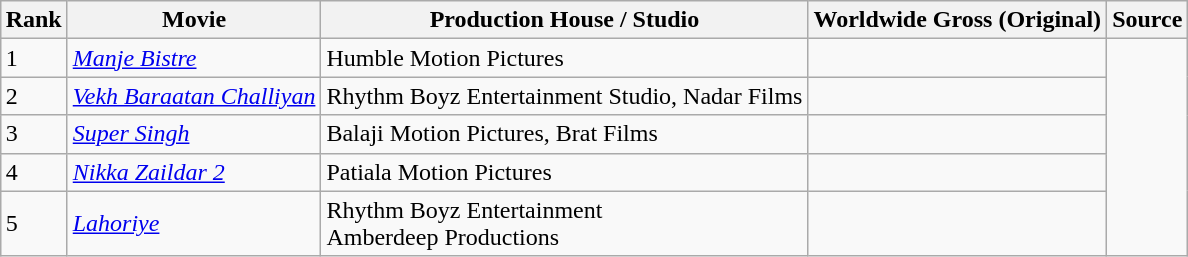<table class="wikitable sortable" style="margin:auto; margin:auto;">
<tr>
<th>Rank</th>
<th>Movie</th>
<th>Production House / Studio</th>
<th>Worldwide Gross (Original)</th>
<th>Source</th>
</tr>
<tr>
<td>1</td>
<td><em><a href='#'>Manje Bistre</a></em></td>
<td>Humble Motion Pictures</td>
<td></td>
</tr>
<tr>
<td>2</td>
<td><em><a href='#'>Vekh Baraatan Challiyan</a></em></td>
<td>Rhythm Boyz Entertainment Studio, Nadar Films</td>
<td></td>
</tr>
<tr>
<td>3</td>
<td><em><a href='#'>Super Singh</a></em></td>
<td>Balaji Motion Pictures, Brat Films</td>
<td></td>
</tr>
<tr>
<td>4</td>
<td><em><a href='#'>Nikka Zaildar 2</a></em></td>
<td>Patiala Motion Pictures</td>
<td></td>
</tr>
<tr>
<td>5</td>
<td><em><a href='#'>Lahoriye</a></em></td>
<td>Rhythm Boyz Entertainment<br>Amberdeep Productions</td>
<td></td>
</tr>
</table>
